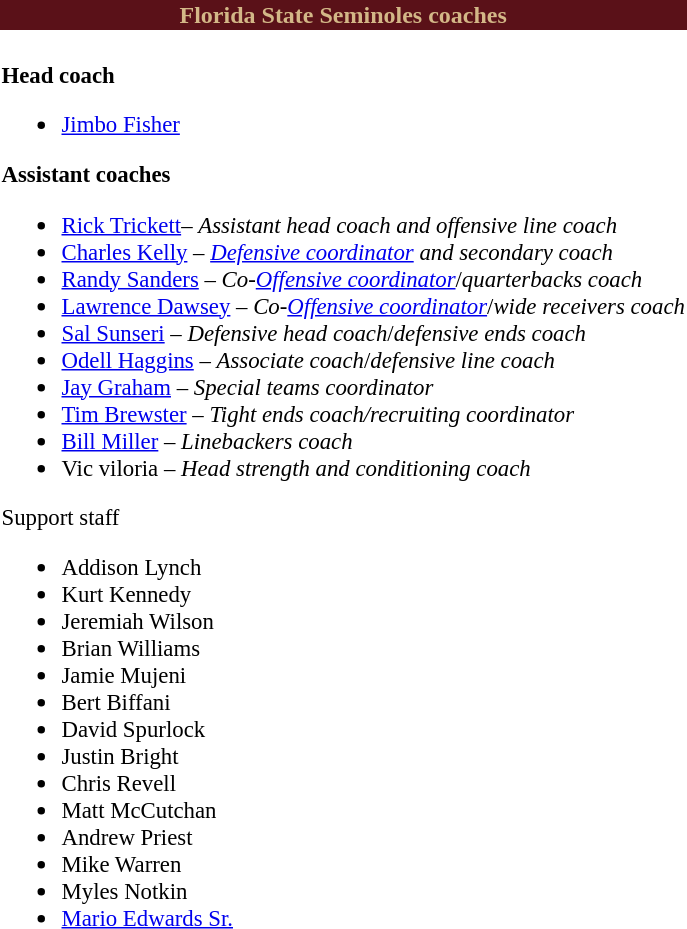<table class="toccolours" style="text-align: left;">
<tr>
<td colspan="9" style="background:#5a1118; color:#d3b787; text-align:center;"><strong>Florida State Seminoles coaches</strong></td>
</tr>
<tr>
<td style="font-size: 95%;" valign="top"><br><strong>Head coach</strong><ul><li><a href='#'>Jimbo Fisher</a></li></ul><strong>Assistant coaches</strong><ul><li><a href='#'>Rick Trickett</a>– <em>Assistant head coach and offensive line coach</em></li><li><a href='#'>Charles Kelly</a> – <em><a href='#'>Defensive coordinator</a> and secondary coach</em></li><li><a href='#'>Randy Sanders</a> – <em>Co-<a href='#'>Offensive coordinator</a></em>/<em>quarterbacks coach</em></li><li><a href='#'>Lawrence Dawsey</a> – <em>Co-<a href='#'>Offensive coordinator</a></em>/<em>wide receivers coach</em></li><li><a href='#'>Sal Sunseri</a> – <em>Defensive head coach</em>/<em>defensive ends coach</em></li><li><a href='#'>Odell Haggins</a> – <em>Associate coach</em>/<em>defensive line coach</em></li><li><a href='#'>Jay Graham</a> – <em>Special teams coordinator</em></li><li><a href='#'>Tim Brewster</a> – <em>Tight ends coach/recruiting coordinator</em></li><li><a href='#'>Bill Miller</a> – <em>Linebackers coach</em></li><li>Vic viloria – <em>Head strength and conditioning coach</em></li></ul>Support staff<ul><li>Addison Lynch</li><li>Kurt Kennedy</li><li>Jeremiah Wilson</li><li>Brian Williams</li><li>Jamie Mujeni</li><li>Bert Biffani</li><li>David Spurlock</li><li>Justin Bright</li><li>Chris Revell</li><li>Matt McCutchan</li><li>Andrew Priest</li><li>Mike Warren</li><li>Myles Notkin</li><li><a href='#'>Mario Edwards Sr.</a></li></ul></td>
</tr>
</table>
